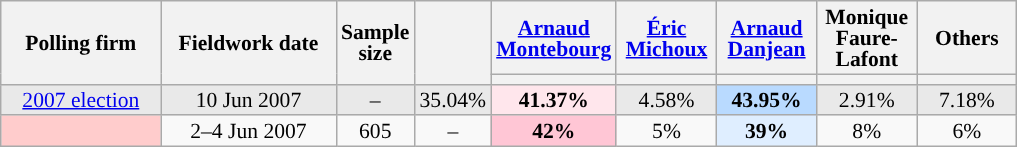<table class="wikitable sortable" style="text-align:center;font-size:90%;line-height:14px;">
<tr style="height:40px;">
<th style="width:100px;" rowspan="2">Polling firm</th>
<th style="width:110px;" rowspan="2">Fieldwork date</th>
<th style="width:35px;" rowspan="2">Sample<br>size</th>
<th style="width:30px;" rowspan="2"></th>
<th class="unsortable" style="width:60px;"><a href='#'>Arnaud Montebourg</a><br></th>
<th class="unsortable" style="width:60px;"><a href='#'>Éric Michoux</a><br></th>
<th class="unsortable" style="width:60px;"><a href='#'>Arnaud Danjean</a><br></th>
<th class="unsortable" style="width:60px;">Monique Faure-Lafont<br></th>
<th class="unsortable" style="width:60px;">Others</th>
</tr>
<tr>
<th style="background:"></th>
<th style="background:"></th>
<th style="background:"></th>
<th style="background:"></th>
<th style="background:"></th>
</tr>
<tr style="background:#E9E9E9;">
<td><a href='#'>2007 election</a></td>
<td data-sort-value="2007-06-10">10 Jun 2007</td>
<td>–</td>
<td>35.04%</td>
<td style="background:#FFE6EC;"><strong>41.37%</strong></td>
<td>4.58%</td>
<td style="background:#B9DAFF;"><strong>43.95%</strong></td>
<td>2.91%</td>
<td>7.18%</td>
</tr>
<tr>
<td style="background:#FFCCCC;"></td>
<td data-sort-value="2007-06-04">2–4 Jun 2007</td>
<td>605</td>
<td>–</td>
<td style="background:#FFC6D5;"><strong>42%</strong></td>
<td>5%</td>
<td style="background:#DFEEFF;"><strong>39%</strong></td>
<td>8%</td>
<td>6%</td>
</tr>
</table>
